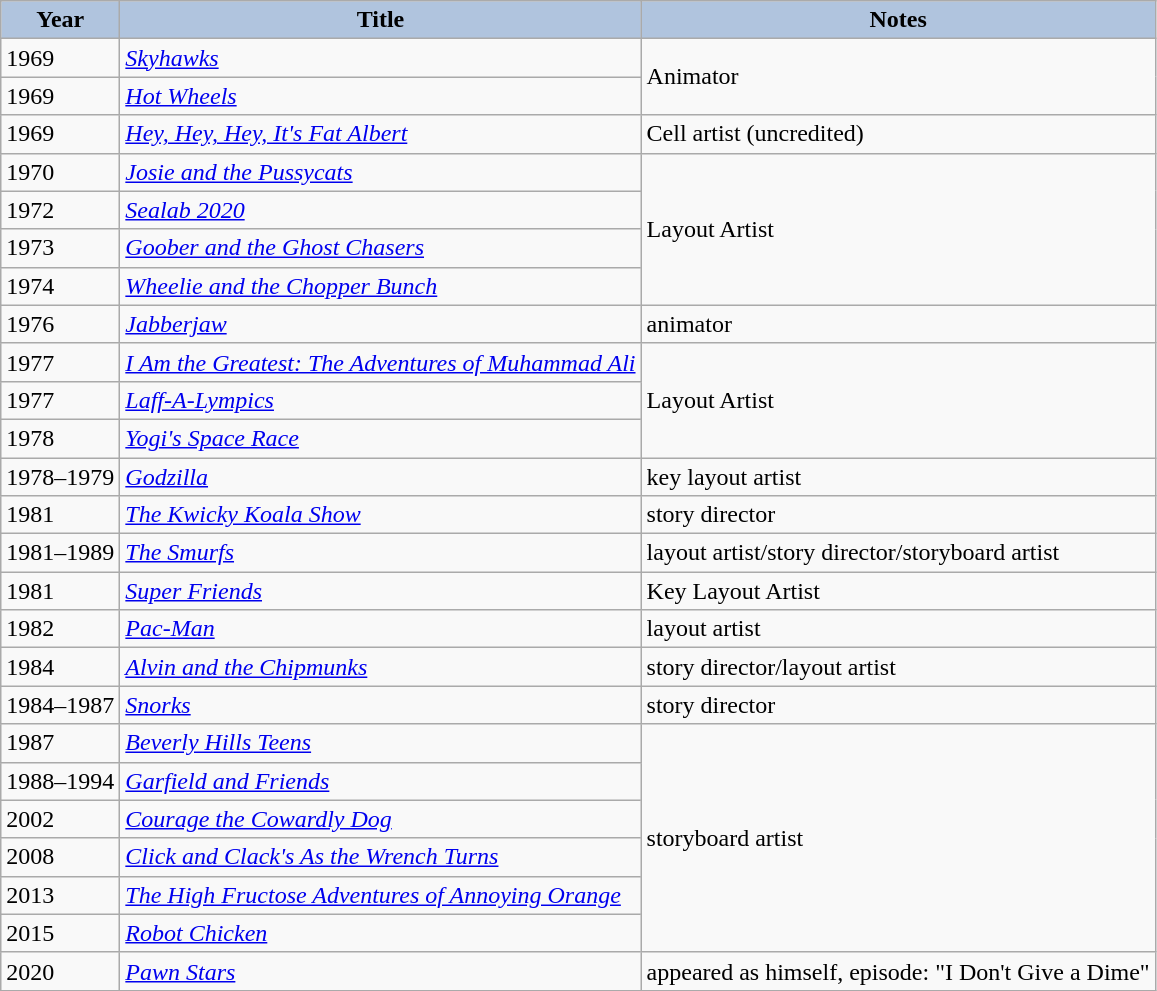<table class="wikitable">
<tr>
<th style="background:#B0C4DE;">Year</th>
<th style="background:#B0C4DE;">Title</th>
<th style="background:#B0C4DE;">Notes</th>
</tr>
<tr>
<td>1969</td>
<td><em><a href='#'>Skyhawks</a></em></td>
<td rowspan="2">Animator</td>
</tr>
<tr>
<td>1969</td>
<td><em><a href='#'>Hot Wheels</a></em></td>
</tr>
<tr>
<td>1969</td>
<td><em><a href='#'>Hey, Hey, Hey, It's Fat Albert</a></em></td>
<td>Cell artist (uncredited)</td>
</tr>
<tr>
<td>1970</td>
<td><em><a href='#'>Josie and the Pussycats</a></em></td>
<td rowspan="4">Layout Artist</td>
</tr>
<tr>
<td>1972</td>
<td><em><a href='#'>Sealab 2020</a></em></td>
</tr>
<tr>
<td>1973</td>
<td><em><a href='#'>Goober and the Ghost Chasers</a></em></td>
</tr>
<tr>
<td>1974</td>
<td><em><a href='#'>Wheelie and the Chopper Bunch</a></em></td>
</tr>
<tr>
<td>1976</td>
<td><em><a href='#'>Jabberjaw</a></em></td>
<td>animator</td>
</tr>
<tr>
<td>1977</td>
<td><em><a href='#'>I Am the Greatest: The Adventures of Muhammad Ali</a></em></td>
<td rowspan="3">Layout Artist</td>
</tr>
<tr>
<td>1977</td>
<td><em><a href='#'>Laff-A-Lympics</a></em></td>
</tr>
<tr>
<td>1978</td>
<td><em><a href='#'>Yogi's Space Race</a></em></td>
</tr>
<tr>
<td>1978–1979</td>
<td><em><a href='#'>Godzilla</a></em></td>
<td>key layout artist</td>
</tr>
<tr>
<td>1981</td>
<td><em><a href='#'>The Kwicky Koala Show</a></em></td>
<td>story director</td>
</tr>
<tr>
<td>1981–1989</td>
<td><em><a href='#'>The Smurfs</a></em></td>
<td>layout artist/story director/storyboard artist</td>
</tr>
<tr>
<td>1981</td>
<td><em><a href='#'>Super Friends</a></em></td>
<td>Key Layout Artist</td>
</tr>
<tr>
<td>1982</td>
<td><em><a href='#'>Pac-Man</a></em></td>
<td>layout artist</td>
</tr>
<tr>
<td>1984</td>
<td><em><a href='#'>Alvin and the Chipmunks</a></em></td>
<td>story director/layout artist</td>
</tr>
<tr>
<td>1984–1987</td>
<td><em><a href='#'>Snorks</a></em></td>
<td>story director</td>
</tr>
<tr>
<td>1987</td>
<td><em><a href='#'>Beverly Hills Teens</a></em></td>
<td rowspan="6">storyboard artist</td>
</tr>
<tr>
<td>1988–1994</td>
<td><em><a href='#'>Garfield and Friends</a></em></td>
</tr>
<tr>
<td>2002</td>
<td><em><a href='#'>Courage the Cowardly Dog</a></em></td>
</tr>
<tr>
<td>2008</td>
<td><em><a href='#'>Click and Clack's As the Wrench Turns</a></em></td>
</tr>
<tr>
<td>2013</td>
<td><em><a href='#'>The High Fructose Adventures of Annoying Orange</a></em></td>
</tr>
<tr>
<td>2015</td>
<td><em><a href='#'>Robot Chicken</a></em></td>
</tr>
<tr>
<td>2020</td>
<td><em><a href='#'>Pawn Stars</a></em></td>
<td>appeared as himself, episode: "I Don't Give a Dime"</td>
</tr>
</table>
